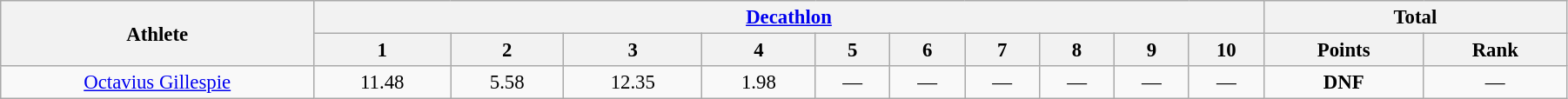<table class="wikitable" style="font-size:95%; text-align:center;" width="95%">
<tr>
<th rowspan="2">Athlete</th>
<th colspan="10"><a href='#'>Decathlon</a></th>
<th colspan="2">Total</th>
</tr>
<tr>
<th>1</th>
<th>2</th>
<th>3</th>
<th>4</th>
<th>5</th>
<th>6</th>
<th>7</th>
<th>8</th>
<th>9</th>
<th>10</th>
<th>Points</th>
<th>Rank</th>
</tr>
<tr>
<td width=20%><a href='#'>Octavius Gillespie</a></td>
<td>11.48</td>
<td>5.58</td>
<td>12.35</td>
<td>1.98</td>
<td>—</td>
<td>—</td>
<td>—</td>
<td>—</td>
<td>—</td>
<td>—</td>
<td><strong>DNF</strong></td>
<td>—</td>
</tr>
</table>
